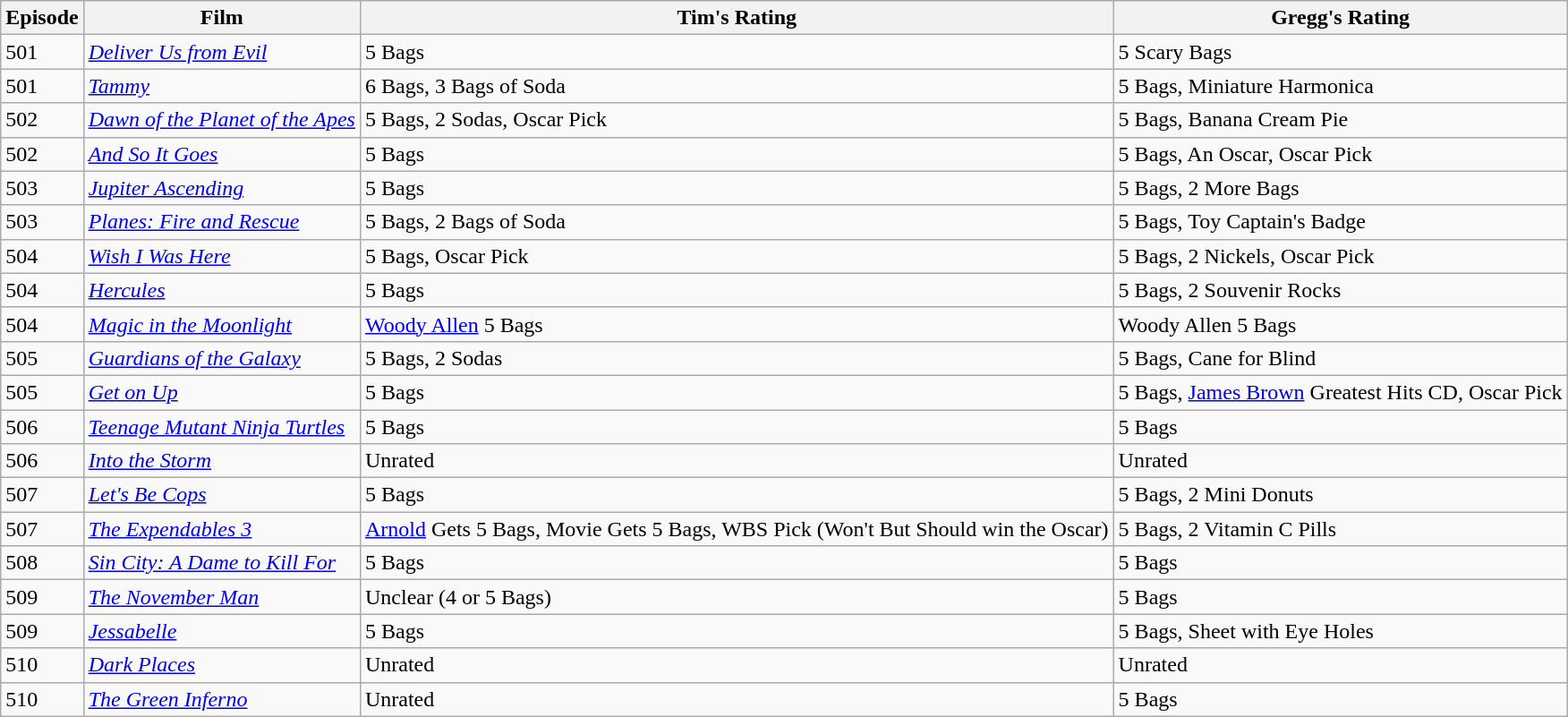<table class="wikitable">
<tr>
<th>Episode</th>
<th>Film</th>
<th>Tim's Rating</th>
<th>Gregg's Rating</th>
</tr>
<tr>
<td>501</td>
<td><em><a href='#'>Deliver Us from Evil</a></em></td>
<td>5 Bags</td>
<td>5 Scary Bags</td>
</tr>
<tr>
<td>501</td>
<td><em><a href='#'>Tammy</a></em></td>
<td>6 Bags, 3 Bags of Soda</td>
<td>5 Bags, Miniature Harmonica</td>
</tr>
<tr>
<td>502</td>
<td><em><a href='#'>Dawn of the Planet of the Apes</a></em></td>
<td>5 Bags, 2 Sodas, Oscar Pick</td>
<td>5 Bags, Banana Cream Pie</td>
</tr>
<tr>
<td>502</td>
<td><em><a href='#'>And So It Goes</a></em></td>
<td>5 Bags</td>
<td>5 Bags, An Oscar, Oscar Pick</td>
</tr>
<tr>
<td>503</td>
<td><em><a href='#'>Jupiter Ascending</a></em></td>
<td>5 Bags</td>
<td>5 Bags, 2 More Bags</td>
</tr>
<tr>
<td>503</td>
<td><em><a href='#'>Planes: Fire and Rescue</a></em></td>
<td>5 Bags, 2 Bags of Soda</td>
<td>5 Bags, Toy Captain's Badge</td>
</tr>
<tr>
<td>504</td>
<td><em><a href='#'>Wish I Was Here</a></em></td>
<td>5 Bags, Oscar Pick</td>
<td>5 Bags, 2 Nickels, Oscar Pick</td>
</tr>
<tr>
<td>504</td>
<td><em><a href='#'>Hercules</a></em></td>
<td>5 Bags</td>
<td>5 Bags, 2 Souvenir Rocks</td>
</tr>
<tr>
<td>504</td>
<td><em><a href='#'>Magic in the Moonlight</a></em></td>
<td><a href='#'>Woody Allen</a> 5 Bags</td>
<td>Woody Allen 5 Bags</td>
</tr>
<tr>
<td>505</td>
<td><em><a href='#'>Guardians of the Galaxy</a></em></td>
<td>5 Bags, 2 Sodas</td>
<td>5 Bags, Cane for Blind</td>
</tr>
<tr>
<td>505</td>
<td><em><a href='#'>Get on Up</a></em></td>
<td>5 Bags</td>
<td>5 Bags, <a href='#'>James Brown</a> Greatest Hits CD, Oscar Pick</td>
</tr>
<tr>
<td>506</td>
<td><em><a href='#'>Teenage Mutant Ninja Turtles</a></em></td>
<td>5 Bags</td>
<td>5 Bags</td>
</tr>
<tr>
<td>506</td>
<td><em><a href='#'>Into the Storm</a></em></td>
<td>Unrated</td>
<td>Unrated</td>
</tr>
<tr>
<td>507</td>
<td><em><a href='#'>Let's Be Cops</a></em></td>
<td>5 Bags</td>
<td>5 Bags, 2 Mini Donuts</td>
</tr>
<tr>
<td>507</td>
<td><em><a href='#'>The Expendables 3</a></em></td>
<td><a href='#'>Arnold</a> Gets 5 Bags, Movie Gets 5 Bags, WBS Pick (Won't But Should win the Oscar)</td>
<td>5 Bags, 2 Vitamin C Pills</td>
</tr>
<tr>
<td>508</td>
<td><em><a href='#'>Sin City: A Dame to Kill For</a></em></td>
<td>5 Bags</td>
<td>5 Bags</td>
</tr>
<tr>
<td>509</td>
<td><em><a href='#'>The November Man</a></em></td>
<td>Unclear (4 or 5 Bags)</td>
<td>5 Bags</td>
</tr>
<tr>
<td>509</td>
<td><em><a href='#'>Jessabelle</a></em></td>
<td>5 Bags</td>
<td>5 Bags, Sheet with Eye Holes</td>
</tr>
<tr>
<td>510</td>
<td><em><a href='#'>Dark Places</a></em></td>
<td>Unrated</td>
<td>Unrated</td>
</tr>
<tr>
<td>510</td>
<td><em><a href='#'>The Green Inferno</a></em></td>
<td>Unrated</td>
<td>5 Bags</td>
</tr>
</table>
